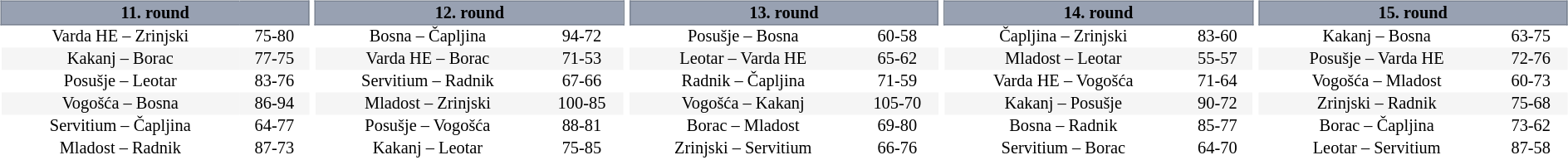<table width=100%>
<tr>
<td width=20% valign="top"><br><table border=0 cellspacing=0 cellpadding=1em style="font-size: 85%; border-collapse: collapse;" width=100%>
<tr>
<td colspan=5 bgcolor=#98A1B2 style="border:1px solid #7A8392;text-align:center;"><span><strong>11. round</strong> </span></td>
</tr>
<tr align=center bgcolor=#FFFFFF>
<td>Varda HE – Zrinjski</td>
<td>75-80</td>
</tr>
<tr align=center bgcolor=#f5f5f5>
<td>Kakanj – Borac</td>
<td>77-75</td>
</tr>
<tr align=center bgcolor=#FFFFFF>
<td>Posušje – Leotar</td>
<td>83-76</td>
</tr>
<tr align=center bgcolor=#f5f5f5>
<td>Vogošća – Bosna</td>
<td>86-94</td>
</tr>
<tr align=center bgcolor=#FFFFFF>
<td>Servitium – Čapljina</td>
<td>64-77</td>
</tr>
<tr align=center bgcolor=#FFFFFF>
<td>Mladost – Radnik</td>
<td>87-73</td>
</tr>
</table>
</td>
<td width=20% valign="top"><br><table border=0 cellspacing=0 cellpadding=1em style="font-size: 85%; border-collapse: collapse;" width=100%>
<tr>
<td colspan=5 bgcolor=#98A1B2 style="border:1px solid #7A8392;text-align:center;"><span><strong>12. round</strong> </span></td>
</tr>
<tr align=center bgcolor=#FFFFFF>
<td>Bosna – Čapljina</td>
<td>94-72</td>
</tr>
<tr align=center bgcolor=#f5f5f5>
<td>Varda HE – Borac</td>
<td>71-53</td>
</tr>
<tr align=center bgcolor=#FFFFFF>
<td>Servitium – Radnik</td>
<td>67-66</td>
</tr>
<tr align=center bgcolor=#f5f5f5>
<td>Mladost – Zrinjski</td>
<td>100-85</td>
</tr>
<tr align=center bgcolor=#FFFFFF>
<td>Posušje – Vogošća</td>
<td>88-81</td>
</tr>
<tr align=center bgcolor=#FFFFFF>
<td>Kakanj – Leotar</td>
<td>75-85</td>
</tr>
</table>
</td>
<td width=20% valign="top"><br><table border=0 cellspacing=0 cellpadding=1em style="font-size: 85%; border-collapse: collapse;" width=100%>
<tr>
<td colspan=5 bgcolor=#98A1B2 style="border:1px solid #7A8392;text-align:center;"><span><strong>13. round</strong> </span></td>
</tr>
<tr align=center bgcolor=#FFFFFF>
<td>Posušje – Bosna</td>
<td>60-58</td>
</tr>
<tr align=center bgcolor=#f5f5f5>
<td>Leotar – Varda HE</td>
<td>65-62</td>
</tr>
<tr align=center bgcolor=#FFFFFF>
<td>Radnik – Čapljina</td>
<td>71-59</td>
</tr>
<tr align=center bgcolor=#f5f5f5>
<td>Vogošća – Kakanj</td>
<td>105-70</td>
</tr>
<tr align=center bgcolor=#FFFFFF>
<td>Borac – Mladost</td>
<td>69-80</td>
</tr>
<tr align=center bgcolor=#FFFFFF>
<td>Zrinjski – Servitium</td>
<td>66-76</td>
</tr>
</table>
</td>
<td width=20% valign="top"><br><table border=0 cellspacing=0 cellpadding=1em style="font-size: 85%; border-collapse: collapse;" width=100%>
<tr>
<td colspan=5 bgcolor=#98A1B2 style="border:1px solid #7A8392;text-align:center;"><span><strong>14. round</strong> </span></td>
</tr>
<tr align=center bgcolor=#FFFFFF>
<td>Čapljina – Zrinjski</td>
<td>83-60</td>
</tr>
<tr align=center bgcolor=#f5f5f5>
<td>Mladost – Leotar</td>
<td>55-57</td>
</tr>
<tr align=center bgcolor=#FFFFFF>
<td>Varda HE – Vogošća</td>
<td>71-64</td>
</tr>
<tr align=center bgcolor=#f5f5f5>
<td>Kakanj – Posušje</td>
<td>90-72</td>
</tr>
<tr align=center bgcolor=#FFFFFF>
<td>Bosna – Radnik</td>
<td>85-77</td>
</tr>
<tr align=center bgcolor=#FFFFFF>
<td>Servitium – Borac</td>
<td>64-70</td>
</tr>
</table>
</td>
<td width=20% valign="top"><br><table border=0 cellspacing=0 cellpadding=1em style="font-size: 85%; border-collapse: collapse;" width=100%>
<tr>
<td colspan=5 bgcolor=#98A1B2 style="border:1px solid #7A8392;text-align:center;"><span><strong>15. round</strong> </span></td>
</tr>
<tr align=center bgcolor=#FFFFFF>
<td>Kakanj – Bosna</td>
<td>63-75</td>
</tr>
<tr align=center bgcolor=#f5f5f5>
<td>Posušje – Varda HE</td>
<td>72-76</td>
</tr>
<tr align=center bgcolor=#FFFFFF>
<td>Vogošća – Mladost</td>
<td>60-73</td>
</tr>
<tr align=center bgcolor=#f5f5f5>
<td>Zrinjski – Radnik</td>
<td>75-68</td>
</tr>
<tr align=center bgcolor=#FFFFFF>
<td>Borac – Čapljina</td>
<td>73-62</td>
</tr>
<tr align=center bgcolor=#FFFFFF>
<td>Leotar – Servitium</td>
<td>87-58</td>
</tr>
</table>
</td>
</tr>
</table>
